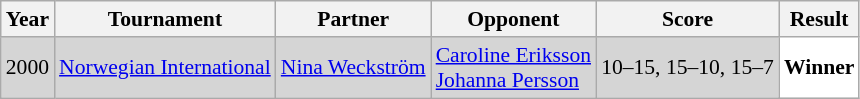<table class="sortable wikitable" style="font-size: 90%;">
<tr>
<th>Year</th>
<th>Tournament</th>
<th>Partner</th>
<th>Opponent</th>
<th>Score</th>
<th>Result</th>
</tr>
<tr style="background:#D5D5D5">
<td align="center">2000</td>
<td align="left"><a href='#'>Norwegian International</a></td>
<td align="left"> <a href='#'>Nina Weckström</a></td>
<td align="left"> <a href='#'>Caroline Eriksson</a> <br>  <a href='#'>Johanna Persson</a></td>
<td align="left">10–15, 15–10, 15–7</td>
<td style="text-align:left; background:white"> <strong>Winner</strong></td>
</tr>
</table>
